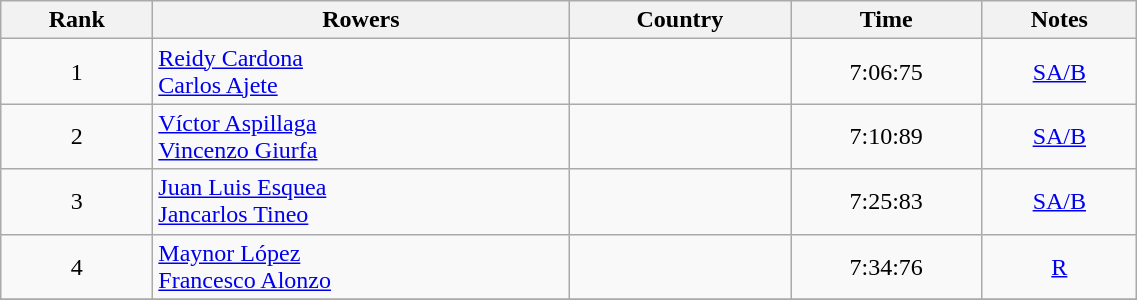<table class="wikitable" width=60% style="text-align:center">
<tr>
<th>Rank</th>
<th>Rowers</th>
<th>Country</th>
<th>Time</th>
<th>Notes</th>
</tr>
<tr>
<td>1</td>
<td align=left><a href='#'>Reidy Cardona</a><br><a href='#'>Carlos Ajete</a></td>
<td align=left></td>
<td>7:06:75</td>
<td><a href='#'>SA/B</a></td>
</tr>
<tr>
<td>2</td>
<td align=left><a href='#'>Víctor Aspillaga</a><br><a href='#'>Vincenzo Giurfa</a></td>
<td align=left></td>
<td>7:10:89</td>
<td><a href='#'>SA/B</a></td>
</tr>
<tr>
<td>3</td>
<td align=left><a href='#'>Juan Luis Esquea</a><br><a href='#'>Jancarlos Tineo</a></td>
<td align=left></td>
<td>7:25:83</td>
<td><a href='#'>SA/B</a></td>
</tr>
<tr>
<td>4</td>
<td align=left><a href='#'>Maynor López</a><br><a href='#'>Francesco Alonzo</a></td>
<td align=left></td>
<td>7:34:76</td>
<td><a href='#'>R</a></td>
</tr>
<tr>
</tr>
</table>
